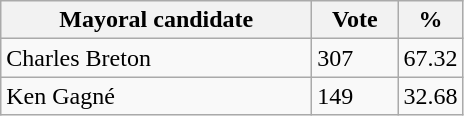<table class="wikitable">
<tr>
<th bgcolor="#DDDDFF" width="200px">Mayoral candidate</th>
<th bgcolor="#DDDDFF" width="50px">Vote</th>
<th bgcolor="#DDDDFF" width="30px">%</th>
</tr>
<tr>
<td>Charles Breton</td>
<td>307</td>
<td>67.32</td>
</tr>
<tr>
<td>Ken Gagné</td>
<td>149</td>
<td>32.68</td>
</tr>
</table>
